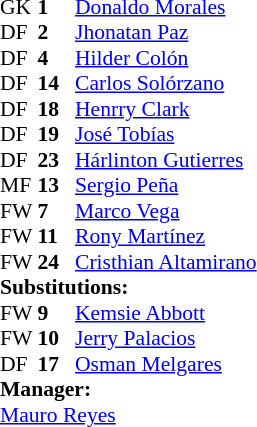<table style = "font-size: 90%" cellspacing = "0" cellpadding = "0">
<tr>
<td colspan = 4></td>
</tr>
<tr>
<th style="width:25px;"></th>
<th style="width:25px;"></th>
</tr>
<tr>
<td>GK</td>
<td><strong>1</strong></td>
<td> <a href='#'>Donaldo Morales</a></td>
</tr>
<tr>
<td>DF</td>
<td><strong>2</strong></td>
<td> <a href='#'>Jhonatan Paz</a></td>
</tr>
<tr>
<td>DF</td>
<td><strong>4</strong></td>
<td> <a href='#'>Hilder Colón</a></td>
</tr>
<tr>
<td>DF</td>
<td><strong>14</strong></td>
<td> <a href='#'>Carlos Solórzano</a></td>
<td></td>
<td></td>
<td></td>
<td></td>
</tr>
<tr>
<td>DF</td>
<td><strong>18</strong></td>
<td> <a href='#'>Henrry Clark</a></td>
</tr>
<tr>
<td>DF</td>
<td><strong>19</strong></td>
<td> <a href='#'>José Tobías</a></td>
<td></td>
<td></td>
</tr>
<tr>
<td>DF</td>
<td><strong>23</strong></td>
<td> <a href='#'>Hárlinton Gutierres</a></td>
</tr>
<tr>
<td>MF</td>
<td><strong>13</strong></td>
<td> <a href='#'>Sergio Peña</a></td>
<td></td>
<td></td>
</tr>
<tr>
<td>FW</td>
<td><strong>7</strong></td>
<td> <a href='#'>Marco Vega</a></td>
</tr>
<tr>
<td>FW</td>
<td><strong>11</strong></td>
<td> <a href='#'>Rony Martínez</a></td>
</tr>
<tr>
<td>FW</td>
<td><strong>24</strong></td>
<td> <a href='#'>Cristhian Altamirano</a></td>
</tr>
<tr>
<td colspan = 3><strong>Substitutions:</strong></td>
</tr>
<tr>
<td>FW</td>
<td><strong>9</strong></td>
<td> <a href='#'>Kemsie Abbott</a></td>
<td></td>
<td></td>
</tr>
<tr>
<td>FW</td>
<td><strong>10</strong></td>
<td> <a href='#'>Jerry Palacios</a></td>
<td></td>
<td></td>
</tr>
<tr>
<td>DF</td>
<td><strong>17</strong></td>
<td> <a href='#'>Osman Melgares</a></td>
<td></td>
<td></td>
</tr>
<tr>
<td colspan = 3><strong>Manager:</strong></td>
</tr>
<tr>
<td colspan = 3> <a href='#'>Mauro Reyes</a></td>
</tr>
</table>
